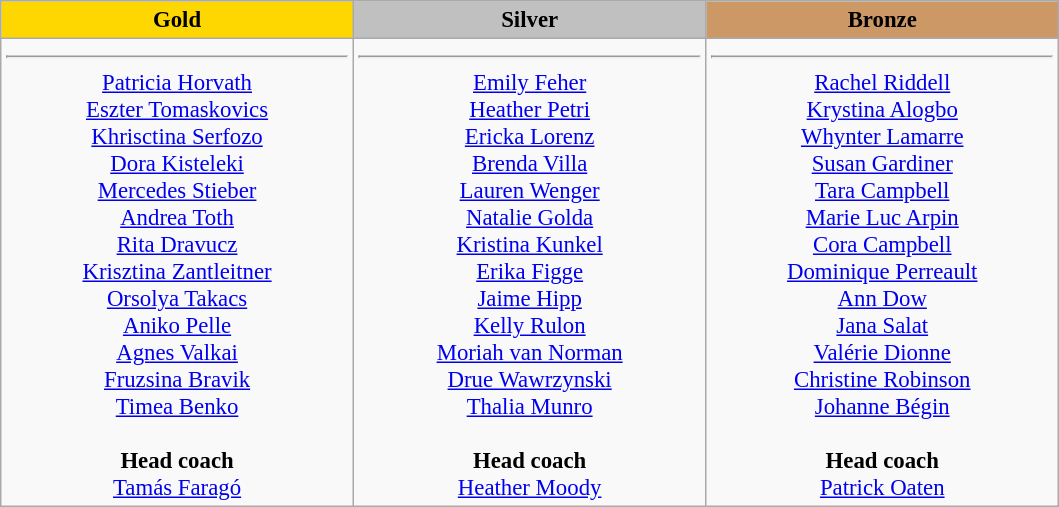<table class="wikitable" style="font-size:95%;">
<tr>
<th style="text-align:center; width:15em; background-color:gold;">Gold</th>
<th style="text-align:center; width:15em; background-color:silver;">Silver</th>
<th style="text-align:center; width:15em; background-color:#CC9966;">Bronze</th>
</tr>
<tr>
<td style="text-align:center; vertical-align:top;"><strong></strong> <hr><a href='#'>Patricia Horvath</a><br><a href='#'>Eszter Tomaskovics</a><br><a href='#'>Khrisctina Serfozo</a><br><a href='#'>Dora Kisteleki</a><br><a href='#'>Mercedes Stieber</a><br><a href='#'>Andrea Toth</a><br><a href='#'>Rita Dravucz</a><br><a href='#'>Krisztina Zantleitner</a><br><a href='#'>Orsolya Takacs</a><br><a href='#'>Aniko Pelle</a><br><a href='#'>Agnes Valkai</a><br><a href='#'>Fruzsina Bravik</a><br><a href='#'>Timea Benko</a><br><br><strong>Head coach</strong><br><a href='#'>Tamás Faragó</a></td>
<td style="text-align:center; vertical-align:top;"><strong></strong><hr><a href='#'>Emily Feher</a><br><a href='#'>Heather Petri</a><br><a href='#'>Ericka Lorenz</a><br><a href='#'>Brenda Villa</a><br><a href='#'>Lauren Wenger</a><br><a href='#'>Natalie Golda</a><br><a href='#'>Kristina Kunkel</a><br><a href='#'>Erika Figge</a><br><a href='#'>Jaime Hipp</a><br><a href='#'>Kelly Rulon</a><br><a href='#'>Moriah van Norman</a><br><a href='#'>Drue Wawrzynski</a><br><a href='#'>Thalia Munro</a><br><br><strong>Head coach</strong><br><a href='#'>Heather Moody</a></td>
<td style="text-align:center; vertical-align:top;"><strong></strong><hr><a href='#'>Rachel Riddell</a><br><a href='#'>Krystina Alogbo</a><br><a href='#'>Whynter Lamarre</a><br><a href='#'>Susan Gardiner</a><br><a href='#'>Tara Campbell</a><br><a href='#'>Marie Luc Arpin</a><br><a href='#'>Cora Campbell</a><br><a href='#'>Dominique Perreault</a><br><a href='#'>Ann Dow</a><br><a href='#'>Jana Salat</a><br><a href='#'>Valérie Dionne</a><br><a href='#'>Christine Robinson</a><br><a href='#'>Johanne Bégin</a><br><br><strong>Head coach</strong><br><a href='#'>Patrick Oaten</a></td>
</tr>
</table>
